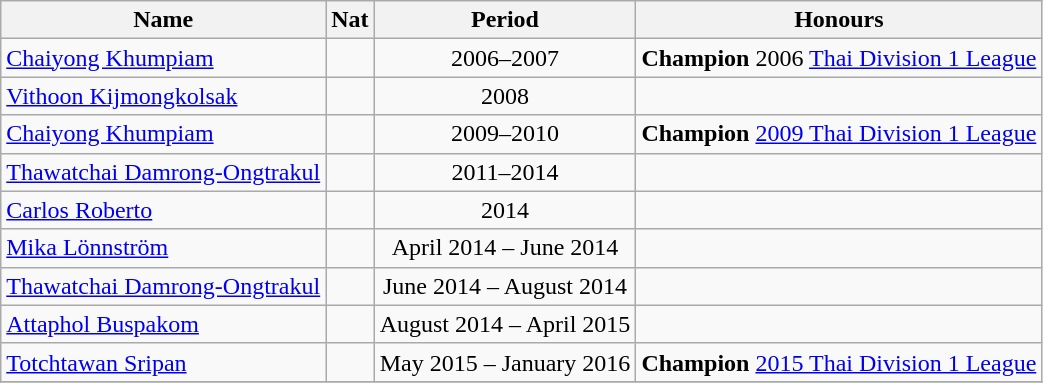<table class="wikitable">
<tr>
<th>Name</th>
<th>Nat</th>
<th>Period</th>
<th>Honours</th>
</tr>
<tr>
<td><a href='#'>Chaiyong Khumpiam</a></td>
<td align="center"></td>
<td align="center">2006–2007</td>
<td><strong>Champion</strong> 2006 <a href='#'>Thai Division 1 League</a></td>
</tr>
<tr>
<td><a href='#'>Vithoon Kijmongkolsak</a></td>
<td align="center"></td>
<td align="center">2008</td>
<td></td>
</tr>
<tr>
<td><a href='#'>Chaiyong Khumpiam</a></td>
<td align="center"></td>
<td align="center">2009–2010</td>
<td><strong>Champion</strong> <a href='#'>2009 Thai Division 1 League</a></td>
</tr>
<tr>
<td><a href='#'>Thawatchai Damrong-Ongtrakul</a></td>
<td align="center"></td>
<td align="center">2011–2014</td>
<td></td>
</tr>
<tr>
<td><a href='#'>Carlos Roberto</a></td>
<td align="center"></td>
<td align="center">2014</td>
<td></td>
</tr>
<tr>
<td><a href='#'>Mika Lönnström</a></td>
<td align="center"></td>
<td align="center">April 2014 – June 2014</td>
<td></td>
</tr>
<tr>
<td><a href='#'>Thawatchai Damrong-Ongtrakul</a></td>
<td align="center"></td>
<td align="center">June 2014 – August 2014</td>
<td></td>
</tr>
<tr>
<td><a href='#'>Attaphol Buspakom</a></td>
<td align="center"></td>
<td align="center">August 2014 – April 2015</td>
<td></td>
</tr>
<tr>
<td><a href='#'>Totchtawan Sripan</a></td>
<td align="center"></td>
<td align="center">May 2015 – January 2016</td>
<td><strong>Champion</strong> <a href='#'>2015 Thai Division 1 League</a></td>
</tr>
<tr>
</tr>
</table>
